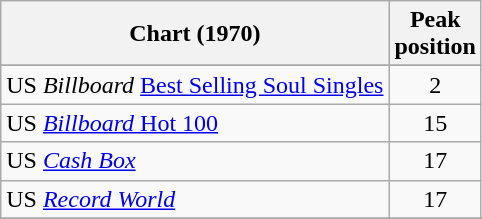<table class="wikitable sortable">
<tr>
<th>Chart (1970)</th>
<th>Peak<br>position</th>
</tr>
<tr>
</tr>
<tr>
</tr>
<tr>
</tr>
<tr>
</tr>
<tr>
<td>US <em>Billboard</em> <a href='#'>Best Selling Soul Singles</a></td>
<td align="center">2</td>
</tr>
<tr>
<td>US <a href='#'><em>Billboard</em> Hot 100</a></td>
<td align="center">15</td>
</tr>
<tr>
<td>US <em><a href='#'>Cash Box</a></em></td>
<td align="center">17</td>
</tr>
<tr>
<td>US <em><a href='#'>Record World</a></em></td>
<td align="center">17</td>
</tr>
<tr>
</tr>
</table>
